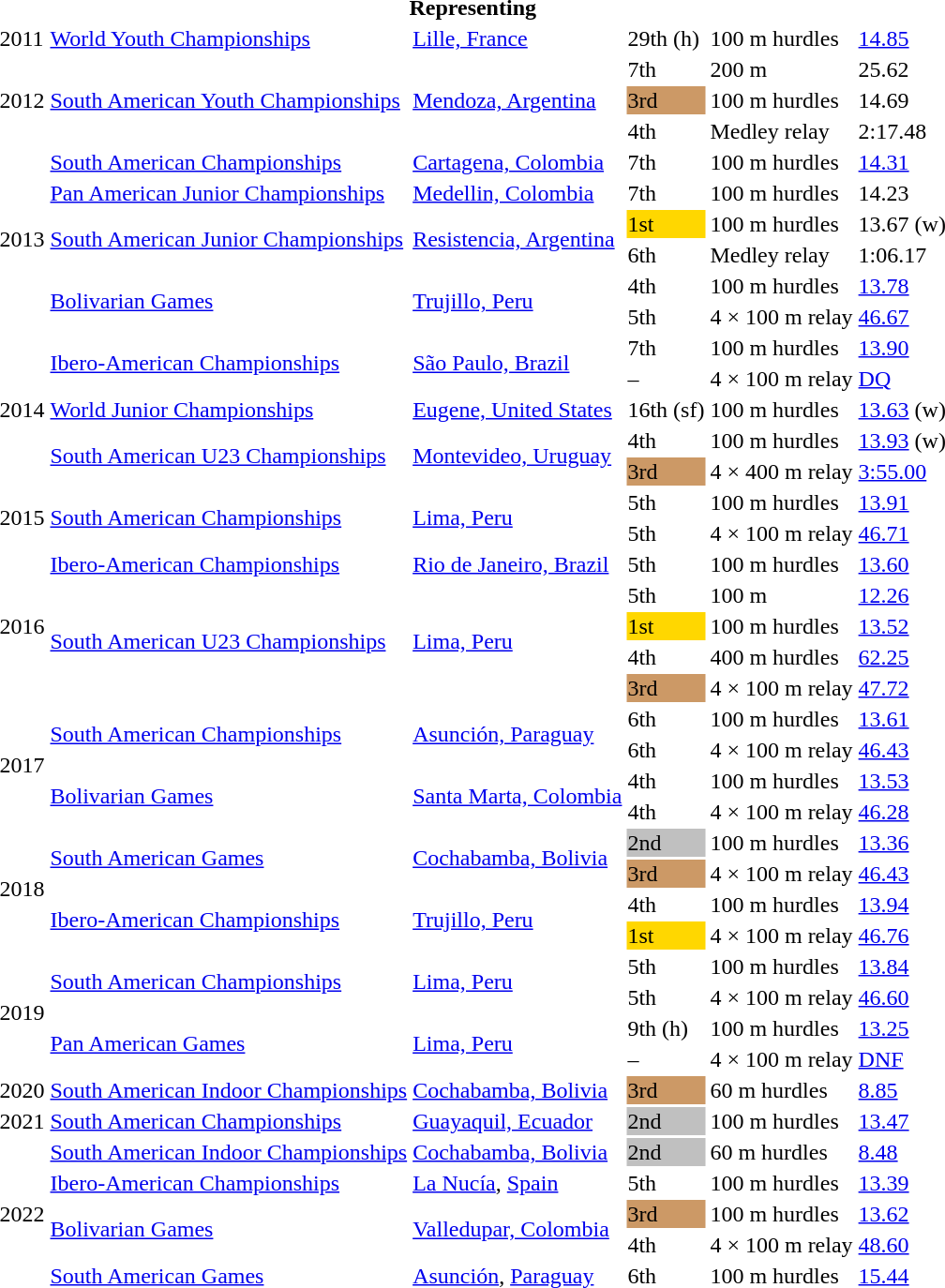<table>
<tr>
<th colspan="6">Representing </th>
</tr>
<tr>
<td>2011</td>
<td><a href='#'>World Youth Championships</a></td>
<td><a href='#'>Lille, France</a></td>
<td>29th (h)</td>
<td>100 m hurdles</td>
<td><a href='#'>14.85</a></td>
</tr>
<tr>
<td rowspan=3>2012</td>
<td rowspan=3><a href='#'>South American Youth Championships</a></td>
<td rowspan=3><a href='#'>Mendoza, Argentina</a></td>
<td>7th</td>
<td>200 m</td>
<td>25.62</td>
</tr>
<tr>
<td bgcolor=cc9966>3rd</td>
<td>100 m hurdles</td>
<td>14.69</td>
</tr>
<tr>
<td>4th</td>
<td>Medley relay</td>
<td>2:17.48</td>
</tr>
<tr>
<td rowspan=6>2013</td>
<td><a href='#'>South American Championships</a></td>
<td><a href='#'>Cartagena, Colombia</a></td>
<td>7th</td>
<td>100 m hurdles</td>
<td><a href='#'>14.31</a></td>
</tr>
<tr>
<td><a href='#'>Pan American Junior Championships</a></td>
<td><a href='#'>Medellin, Colombia</a></td>
<td>7th</td>
<td>100 m hurdles</td>
<td>14.23</td>
</tr>
<tr>
<td rowspan=2><a href='#'>South American Junior Championships</a></td>
<td rowspan=2><a href='#'>Resistencia, Argentina</a></td>
<td bgcolor=gold>1st</td>
<td>100 m hurdles</td>
<td>13.67 (w)</td>
</tr>
<tr>
<td>6th</td>
<td>Medley relay</td>
<td>1:06.17</td>
</tr>
<tr>
<td rowspan=2><a href='#'>Bolivarian Games</a></td>
<td rowspan=2><a href='#'>Trujillo, Peru</a></td>
<td>4th</td>
<td>100 m hurdles</td>
<td><a href='#'>13.78</a></td>
</tr>
<tr>
<td>5th</td>
<td>4 × 100 m relay</td>
<td><a href='#'>46.67</a></td>
</tr>
<tr>
<td rowspan=5>2014</td>
<td rowspan=2><a href='#'>Ibero-American Championships</a></td>
<td rowspan=2><a href='#'>São Paulo, Brazil</a></td>
<td>7th</td>
<td>100 m hurdles</td>
<td><a href='#'>13.90</a></td>
</tr>
<tr>
<td>–</td>
<td>4 × 100 m relay</td>
<td><a href='#'>DQ</a></td>
</tr>
<tr>
<td><a href='#'>World Junior Championships</a></td>
<td><a href='#'>Eugene, United States</a></td>
<td>16th (sf)</td>
<td>100 m hurdles</td>
<td><a href='#'>13.63</a> (w)</td>
</tr>
<tr>
<td rowspan=2><a href='#'>South American U23 Championships</a></td>
<td rowspan=2><a href='#'>Montevideo, Uruguay</a></td>
<td>4th</td>
<td>100 m hurdles</td>
<td><a href='#'>13.93</a> (w)</td>
</tr>
<tr>
<td bgcolor=cc9966>3rd</td>
<td>4 × 400 m relay</td>
<td><a href='#'>3:55.00</a></td>
</tr>
<tr>
<td rowspan=2>2015</td>
<td rowspan=2><a href='#'>South American Championships</a></td>
<td rowspan=2><a href='#'>Lima, Peru</a></td>
<td>5th</td>
<td>100 m hurdles</td>
<td><a href='#'>13.91</a></td>
</tr>
<tr>
<td>5th</td>
<td>4 × 100 m relay</td>
<td><a href='#'>46.71</a></td>
</tr>
<tr>
<td rowspan=5>2016</td>
<td><a href='#'>Ibero-American Championships</a></td>
<td><a href='#'>Rio de Janeiro, Brazil</a></td>
<td>5th</td>
<td>100 m hurdles</td>
<td><a href='#'>13.60</a></td>
</tr>
<tr>
<td rowspan=4><a href='#'>South American U23 Championships</a></td>
<td rowspan=4><a href='#'>Lima, Peru</a></td>
<td>5th</td>
<td>100 m</td>
<td><a href='#'>12.26</a></td>
</tr>
<tr>
<td bgcolor=gold>1st</td>
<td>100 m hurdles</td>
<td><a href='#'>13.52</a></td>
</tr>
<tr>
<td>4th</td>
<td>400 m hurdles</td>
<td><a href='#'>62.25</a></td>
</tr>
<tr>
<td bgcolor=cc9966>3rd</td>
<td>4 × 100 m relay</td>
<td><a href='#'>47.72</a></td>
</tr>
<tr>
<td rowspan=4>2017</td>
<td rowspan=2><a href='#'>South American Championships</a></td>
<td rowspan=2><a href='#'>Asunción, Paraguay</a></td>
<td>6th</td>
<td>100 m hurdles</td>
<td><a href='#'>13.61</a></td>
</tr>
<tr>
<td>6th</td>
<td>4 × 100 m relay</td>
<td><a href='#'>46.43</a></td>
</tr>
<tr>
<td rowspan=2><a href='#'>Bolivarian Games</a></td>
<td rowspan=2><a href='#'>Santa Marta, Colombia</a></td>
<td>4th</td>
<td>100 m hurdles</td>
<td><a href='#'>13.53</a></td>
</tr>
<tr>
<td>4th</td>
<td>4 × 100 m relay</td>
<td><a href='#'>46.28</a></td>
</tr>
<tr>
<td rowspan=4>2018</td>
<td rowspan=2><a href='#'>South American Games</a></td>
<td rowspan=2><a href='#'>Cochabamba, Bolivia</a></td>
<td bgcolor=silver>2nd</td>
<td>100 m hurdles</td>
<td><a href='#'>13.36</a></td>
</tr>
<tr>
<td bgcolor=cc9966>3rd</td>
<td>4 × 100 m relay</td>
<td><a href='#'>46.43</a></td>
</tr>
<tr>
<td rowspan=2><a href='#'>Ibero-American Championships</a></td>
<td rowspan=2><a href='#'>Trujillo, Peru</a></td>
<td>4th</td>
<td>100 m hurdles</td>
<td><a href='#'>13.94</a></td>
</tr>
<tr>
<td bgcolor=gold>1st</td>
<td>4 × 100 m relay</td>
<td><a href='#'>46.76</a></td>
</tr>
<tr>
<td rowspan=4>2019</td>
<td rowspan=2><a href='#'>South American Championships</a></td>
<td rowspan=2><a href='#'>Lima, Peru</a></td>
<td>5th</td>
<td>100 m hurdles</td>
<td><a href='#'>13.84</a></td>
</tr>
<tr>
<td>5th</td>
<td>4 × 100 m relay</td>
<td><a href='#'>46.60</a></td>
</tr>
<tr>
<td rowspan=2><a href='#'>Pan American Games</a></td>
<td rowspan=2><a href='#'>Lima, Peru</a></td>
<td>9th (h)</td>
<td>100 m hurdles</td>
<td><a href='#'>13.25</a></td>
</tr>
<tr>
<td>–</td>
<td>4 × 100 m relay</td>
<td><a href='#'>DNF</a></td>
</tr>
<tr>
<td>2020</td>
<td><a href='#'>South American Indoor Championships</a></td>
<td><a href='#'>Cochabamba, Bolivia</a></td>
<td bgcolor=cc9966>3rd</td>
<td>60 m hurdles</td>
<td><a href='#'>8.85</a></td>
</tr>
<tr>
<td>2021</td>
<td><a href='#'>South American Championships</a></td>
<td><a href='#'>Guayaquil, Ecuador</a></td>
<td bgcolor=silver>2nd</td>
<td>100 m hurdles</td>
<td><a href='#'>13.47</a></td>
</tr>
<tr>
<td rowspan=5>2022</td>
<td><a href='#'>South American Indoor Championships</a></td>
<td><a href='#'>Cochabamba, Bolivia</a></td>
<td bgcolor=silver>2nd</td>
<td>60 m hurdles</td>
<td><a href='#'>8.48</a></td>
</tr>
<tr>
<td><a href='#'>Ibero-American Championships</a></td>
<td><a href='#'>La Nucía</a>, <a href='#'>Spain</a></td>
<td>5th</td>
<td>100 m hurdles</td>
<td><a href='#'>13.39</a></td>
</tr>
<tr>
<td rowspan=2><a href='#'>Bolivarian Games</a></td>
<td rowspan=2><a href='#'>Valledupar, Colombia</a></td>
<td bgcolor=cc9966>3rd</td>
<td>100 m hurdles</td>
<td><a href='#'>13.62</a></td>
</tr>
<tr>
<td>4th</td>
<td>4 × 100 m relay</td>
<td><a href='#'>48.60</a></td>
</tr>
<tr>
<td><a href='#'>South American Games</a></td>
<td><a href='#'>Asunción</a>, <a href='#'>Paraguay</a></td>
<td>6th</td>
<td>100 m hurdles</td>
<td><a href='#'>15.44</a></td>
</tr>
</table>
